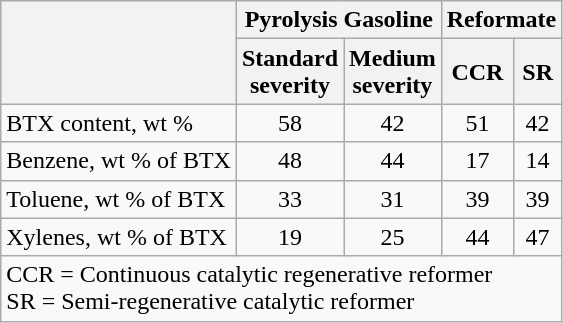<table class="floatright wikitable">
<tr>
<th rowspan=2> </th>
<th colspan=2>Pyrolysis Gasoline</th>
<th colspan=2>Reformate</th>
</tr>
<tr>
<th>Standard<br>severity</th>
<th>Medium <br>severity</th>
<th>CCR</th>
<th>SR</th>
</tr>
<tr>
<td>BTX content, wt %</td>
<td align=center>58</td>
<td align=center>42</td>
<td align=center>51</td>
<td align=center>42</td>
</tr>
<tr>
<td>Benzene, wt % of BTX</td>
<td align=center>48</td>
<td align=center>44</td>
<td align=center>17</td>
<td align=center>14</td>
</tr>
<tr>
<td>Toluene, wt % of BTX</td>
<td align=center>33</td>
<td align=center>31</td>
<td align=center>39</td>
<td align=center>39</td>
</tr>
<tr>
<td>Xylenes, wt % of BTX</td>
<td align=center>19</td>
<td align=center>25</td>
<td align=center>44</td>
<td align=center>47</td>
</tr>
<tr>
<td colspan=5><span>CCR = Continuous catalytic regenerative reformer<br>SR = Semi-regenerative catalytic reformer</span></td>
</tr>
</table>
